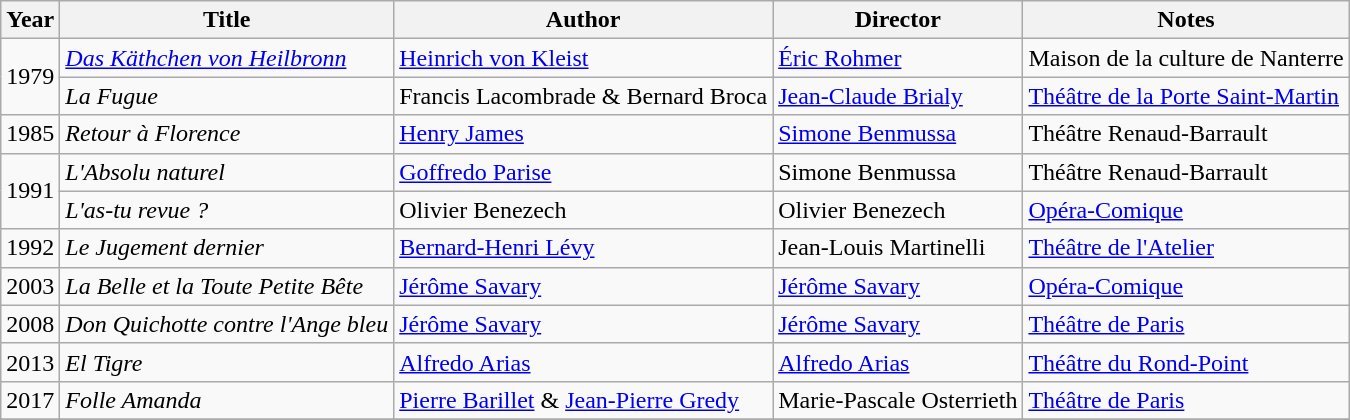<table class="wikitable">
<tr>
<th>Year</th>
<th>Title</th>
<th>Author</th>
<th>Director</th>
<th>Notes</th>
</tr>
<tr>
<td rowspan=2>1979</td>
<td><em><a href='#'>Das Käthchen von Heilbronn</a></em></td>
<td><a href='#'>Heinrich von Kleist</a></td>
<td><a href='#'>Éric Rohmer</a></td>
<td>Maison de la culture de Nanterre</td>
</tr>
<tr>
<td><em>La Fugue</em></td>
<td>Francis Lacombrade & Bernard Broca</td>
<td><a href='#'>Jean-Claude Brialy</a></td>
<td><a href='#'>Théâtre de la Porte Saint-Martin</a></td>
</tr>
<tr>
<td>1985</td>
<td><em>Retour à Florence</em></td>
<td><a href='#'>Henry James</a></td>
<td><a href='#'>Simone Benmussa</a></td>
<td>Théâtre Renaud-Barrault</td>
</tr>
<tr>
<td rowspan=2>1991</td>
<td><em>L'Absolu naturel</em></td>
<td><a href='#'>Goffredo Parise</a></td>
<td>Simone Benmussa</td>
<td>Théâtre Renaud-Barrault</td>
</tr>
<tr>
<td><em>L'as-tu revue ?</em></td>
<td>Olivier Benezech</td>
<td>Olivier Benezech</td>
<td><a href='#'>Opéra-Comique</a></td>
</tr>
<tr>
<td>1992</td>
<td><em>Le Jugement dernier</em></td>
<td><a href='#'>Bernard-Henri Lévy</a></td>
<td>Jean-Louis Martinelli</td>
<td><a href='#'>Théâtre de l'Atelier</a></td>
</tr>
<tr>
<td>2003</td>
<td><em>La Belle et la Toute Petite Bête</em></td>
<td><a href='#'>Jérôme Savary</a></td>
<td><a href='#'>Jérôme Savary</a></td>
<td><a href='#'>Opéra-Comique</a></td>
</tr>
<tr>
<td>2008</td>
<td><em>Don Quichotte contre l'Ange bleu</em></td>
<td><a href='#'>Jérôme Savary</a></td>
<td><a href='#'>Jérôme Savary</a></td>
<td><a href='#'>Théâtre de Paris</a></td>
</tr>
<tr>
<td>2013</td>
<td><em>El Tigre</em></td>
<td><a href='#'>Alfredo Arias</a></td>
<td><a href='#'>Alfredo Arias</a></td>
<td><a href='#'>Théâtre du Rond-Point</a></td>
</tr>
<tr>
<td>2017</td>
<td><em>Folle Amanda</em></td>
<td><a href='#'>Pierre Barillet</a> & <a href='#'>Jean-Pierre Gredy</a></td>
<td>Marie-Pascale Osterrieth</td>
<td><a href='#'>Théâtre de Paris</a></td>
</tr>
<tr>
</tr>
</table>
